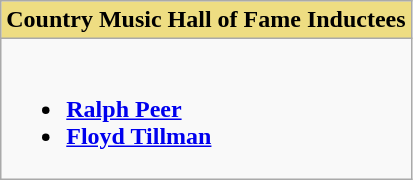<table class="wikitable">
<tr>
<th style="background:#EEDD82; width=50%">Country Music Hall of Fame Inductees</th>
</tr>
<tr>
<td valign="top"><br><ul><li><strong><a href='#'>Ralph Peer</a></strong></li><li><strong><a href='#'>Floyd Tillman</a></strong></li></ul></td>
</tr>
</table>
